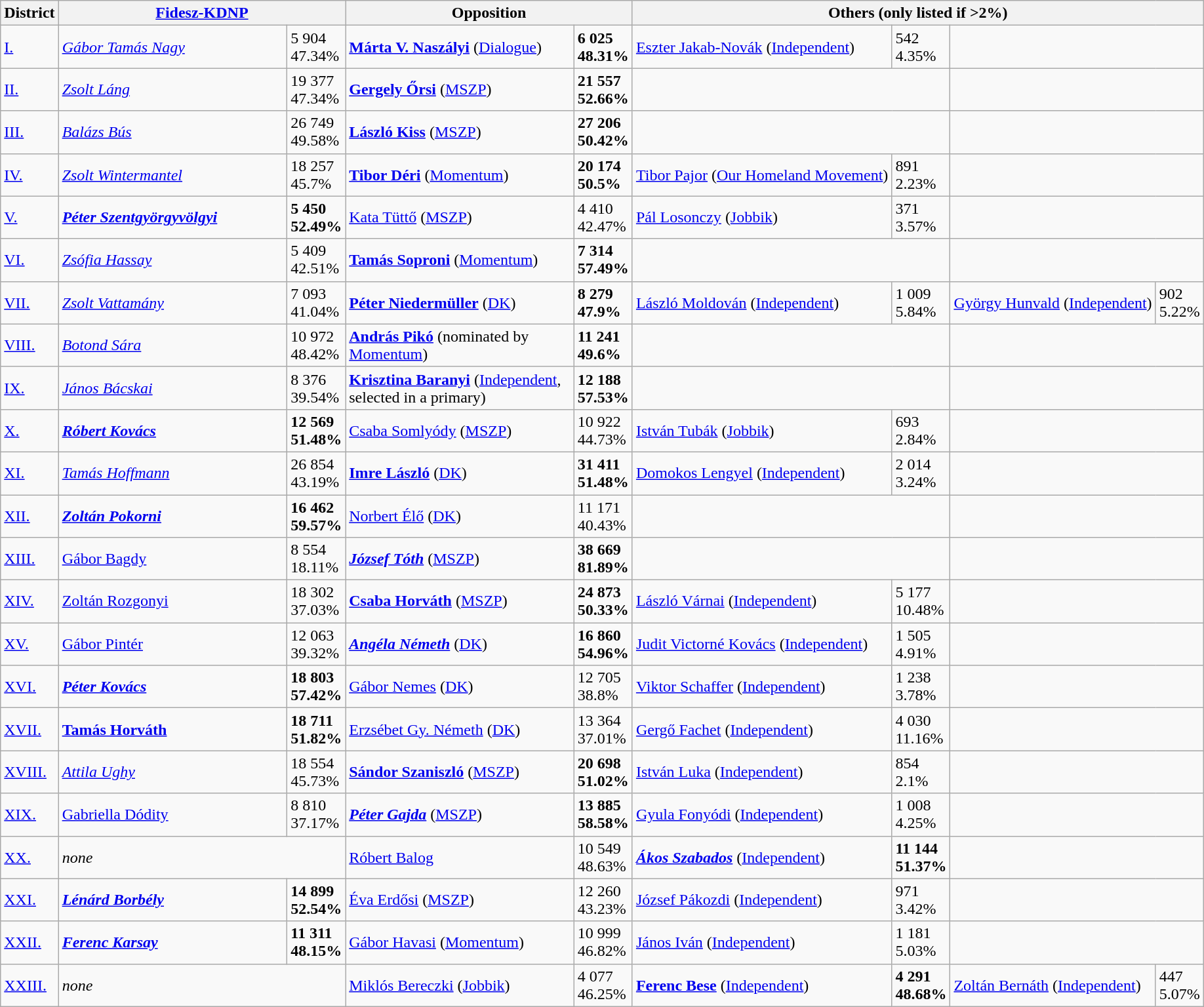<table class="wikitable">
<tr>
<th>District</th>
<th colspan=2><a href='#'>Fidesz-KDNP</a></th>
<th colspan=2>Opposition</th>
<th colspan=4>Others (only listed if >2%)</th>
</tr>
<tr>
<td><a href='#'>I.</a></td>
<td width="225"><em><a href='#'>Gábor Tamás Nagy</a></em></td>
<td>5 904<br>47.34%</td>
<td width="225"><strong><a href='#'>Márta V. Naszályi</a></strong> (<a href='#'>Dialogue</a>)</td>
<td><strong>6 025</strong><br><strong>48.31%</strong></td>
<td><a href='#'>Eszter Jakab-Novák</a> (<a href='#'>Independent</a>)</td>
<td>542<br>4.35%</td>
<td colspan=2></td>
</tr>
<tr>
<td><a href='#'>II.</a></td>
<td><em><a href='#'>Zsolt Láng</a></em></td>
<td>19 377<br>47.34%</td>
<td><strong><a href='#'>Gergely Őrsi</a></strong> (<a href='#'>MSZP</a>)</td>
<td><strong>21 557</strong><br><strong>52.66%</strong></td>
<td colspan=2></td>
<td colspan=2></td>
</tr>
<tr>
<td><a href='#'>III.</a></td>
<td><em><a href='#'>Balázs Bús</a></em></td>
<td>26 749<br>49.58%</td>
<td><strong><a href='#'>László Kiss</a></strong> (<a href='#'>MSZP</a>)</td>
<td><strong>27 206</strong><br><strong>50.42%</strong></td>
<td colspan=2></td>
<td colspan=2></td>
</tr>
<tr>
<td><a href='#'>IV.</a></td>
<td><em><a href='#'>Zsolt Wintermantel</a></em></td>
<td>18 257<br>45.7%</td>
<td><strong><a href='#'>Tibor Déri</a></strong> (<a href='#'>Momentum</a>)</td>
<td><strong>20 174</strong><br><strong>50.5%</strong></td>
<td><a href='#'>Tibor Pajor</a> (<a href='#'>Our Homeland Movement</a>)</td>
<td>891<br>2.23%</td>
<td colspan=2></td>
</tr>
<tr>
<td><a href='#'>V.</a></td>
<td><strong><em><a href='#'>Péter Szentgyörgyvölgyi </a></em></strong></td>
<td><strong>5 450</strong><br><strong>52.49%</strong></td>
<td><a href='#'>Kata Tüttő</a> (<a href='#'>MSZP</a>)</td>
<td>4 410<br>42.47%</td>
<td><a href='#'>Pál Losonczy</a> (<a href='#'>Jobbik</a>)</td>
<td>371<br>3.57%</td>
<td colspan=2></td>
</tr>
<tr>
<td><a href='#'>VI.</a></td>
<td><em><a href='#'>Zsófia Hassay</a></em></td>
<td>5 409<br>42.51%</td>
<td><strong><a href='#'>Tamás Soproni</a></strong> (<a href='#'>Momentum</a>)</td>
<td><strong>7 314</strong><br><strong>57.49%</strong></td>
<td colspan=2></td>
<td colspan=2></td>
</tr>
<tr>
<td><a href='#'>VII.</a></td>
<td><em><a href='#'>Zsolt Vattamány</a></em></td>
<td>7 093<br>41.04%</td>
<td><strong><a href='#'>Péter Niedermüller</a></strong> (<a href='#'>DK</a>)</td>
<td><strong>8 279</strong><br><strong>47.9%</strong></td>
<td><a href='#'>László Moldován</a> (<a href='#'>Independent</a>)</td>
<td>1 009<br>5.84%</td>
<td><a href='#'>György Hunvald</a> (<a href='#'>Independent</a>)</td>
<td>902<br>5.22%</td>
</tr>
<tr>
<td><a href='#'>VIII.</a></td>
<td><em><a href='#'>Botond Sára</a></em></td>
<td>10 972<br>48.42%</td>
<td><strong><a href='#'>András Pikó</a></strong> (nominated by <a href='#'>Momentum</a>)</td>
<td><strong>11 241</strong><br><strong>49.6%</strong></td>
<td colspan=2></td>
<td colspan=2></td>
</tr>
<tr>
<td><a href='#'>IX.</a></td>
<td><em><a href='#'>János Bácskai</a></em></td>
<td>8 376<br>39.54%</td>
<td><strong><a href='#'>Krisztina Baranyi</a></strong> (<a href='#'>Independent</a>, selected in a primary)</td>
<td><strong>12 188</strong><br><strong>57.53%</strong></td>
<td colspan=2></td>
<td colspan=2></td>
</tr>
<tr>
<td><a href='#'>X.</a></td>
<td><strong><em><a href='#'>Róbert Kovács</a></em></strong></td>
<td><strong>12 569</strong><br><strong>51.48%</strong></td>
<td><a href='#'>Csaba Somlyódy</a> (<a href='#'>MSZP</a>)</td>
<td>10 922<br>44.73%</td>
<td><a href='#'>István Tubák</a> (<a href='#'>Jobbik</a>)</td>
<td>693<br>2.84%</td>
<td colspan=2></td>
</tr>
<tr>
<td><a href='#'>XI.</a></td>
<td><em><a href='#'>Tamás Hoffmann</a></em></td>
<td>26 854<br>43.19%</td>
<td><strong><a href='#'>Imre László</a></strong> (<a href='#'>DK</a>)</td>
<td><strong>31 411</strong><br><strong>51.48%</strong></td>
<td><a href='#'>Domokos Lengyel</a> (<a href='#'>Independent</a>)</td>
<td>2 014<br>3.24%</td>
<td colspan=2></td>
</tr>
<tr>
<td><a href='#'>XII.</a></td>
<td><strong><em><a href='#'>Zoltán Pokorni</a></em></strong></td>
<td><strong>16 462</strong><br><strong>59.57%</strong></td>
<td><a href='#'>Norbert Élő</a> (<a href='#'>DK</a>)</td>
<td>11 171<br>40.43%</td>
<td colspan=2></td>
<td colspan=2></td>
</tr>
<tr>
<td><a href='#'>XIII.</a></td>
<td><a href='#'>Gábor Bagdy</a></td>
<td>8 554<br>18.11%</td>
<td><strong><em><a href='#'>József Tóth</a></em></strong> (<a href='#'>MSZP</a>)</td>
<td><strong>38 669</strong><br><strong>81.89%</strong></td>
<td colspan=2></td>
<td colspan=2></td>
</tr>
<tr>
<td><a href='#'>XIV.</a></td>
<td><a href='#'>Zoltán Rozgonyi</a></td>
<td>18 302<br>37.03%</td>
<td><strong><a href='#'>Csaba Horváth</a></strong> (<a href='#'>MSZP</a>)</td>
<td><strong>24 873</strong><br><strong>50.33%</strong></td>
<td><a href='#'>László Várnai</a> (<a href='#'>Independent</a>)</td>
<td>5 177<br>10.48%</td>
<td colspan=2></td>
</tr>
<tr>
<td><a href='#'>XV.</a></td>
<td><a href='#'>Gábor Pintér</a></td>
<td>12 063<br>39.32%</td>
<td><strong><em><a href='#'>Angéla Németh</a></em></strong> (<a href='#'>DK</a>)</td>
<td><strong>16 860</strong><br><strong>54.96%</strong></td>
<td><a href='#'>Judit Victorné Kovács</a> (<a href='#'>Independent</a>)</td>
<td>1 505<br>4.91%</td>
<td colspan=2></td>
</tr>
<tr>
<td><a href='#'>XVI.</a></td>
<td><strong><em><a href='#'>Péter Kovács</a></em></strong></td>
<td><strong>18 803</strong><br><strong>57.42%</strong></td>
<td><a href='#'>Gábor Nemes</a> (<a href='#'>DK</a>)</td>
<td>12 705<br>38.8%</td>
<td><a href='#'>Viktor Schaffer</a> (<a href='#'>Independent</a>)</td>
<td>1 238<br>3.78%</td>
<td colspan=2></td>
</tr>
<tr>
<td><a href='#'>XVII.</a></td>
<td><strong><a href='#'>Tamás Horváth</a></strong></td>
<td><strong>18 711</strong><br><strong>51.82%</strong></td>
<td><a href='#'>Erzsébet Gy. Németh</a> (<a href='#'>DK</a>)</td>
<td>13 364<br>37.01%</td>
<td><a href='#'>Gergő Fachet</a> (<a href='#'>Independent</a>)</td>
<td>4 030<br>11.16%</td>
<td colspan=2></td>
</tr>
<tr>
<td><a href='#'>XVIII.</a></td>
<td><em><a href='#'>Attila Ughy</a></em></td>
<td>18 554<br>45.73%</td>
<td><strong><a href='#'>Sándor Szaniszló</a></strong> (<a href='#'>MSZP</a>)</td>
<td><strong>20 698</strong><br><strong>51.02%</strong></td>
<td><a href='#'>István Luka</a> (<a href='#'>Independent</a>)</td>
<td>854<br> 2.1%</td>
<td colspan=2></td>
</tr>
<tr>
<td><a href='#'>XIX.</a></td>
<td><a href='#'>Gabriella Dódity</a></td>
<td>8 810<br>37.17%</td>
<td><strong><em><a href='#'>Péter Gajda</a></em></strong> (<a href='#'>MSZP</a>)</td>
<td><strong>13 885</strong><br><strong>58.58%</strong></td>
<td><a href='#'>Gyula Fonyódi</a> (<a href='#'>Independent</a>)</td>
<td>1 008<br>4.25%</td>
<td colspan=2></td>
</tr>
<tr>
<td><a href='#'>XX.</a></td>
<td colspan=2><em>none</em></td>
<td><a href='#'>Róbert Balog</a></td>
<td>10 549<br>48.63%</td>
<td><strong><em><a href='#'>Ákos Szabados</a></em></strong> (<a href='#'>Independent</a>)</td>
<td><strong>11 144</strong><br><strong>51.37%</strong></td>
<td colspan=2></td>
</tr>
<tr>
<td><a href='#'>XXI.</a></td>
<td><strong><em><a href='#'>Lénárd Borbély</a></em></strong></td>
<td><strong>14 899</strong><br><strong>52.54%</strong></td>
<td><a href='#'>Éva Erdősi</a> (<a href='#'>MSZP</a>)</td>
<td>12 260<br>43.23%</td>
<td><a href='#'>József Pákozdi</a> (<a href='#'>Independent</a>)</td>
<td>971<br>3.42%</td>
<td colspan=2></td>
</tr>
<tr>
<td><a href='#'>XXII.</a></td>
<td><strong><em><a href='#'>Ferenc Karsay</a></em></strong></td>
<td><strong>11 311</strong><br><strong>48.15%</strong></td>
<td><a href='#'>Gábor Havasi</a> (<a href='#'>Momentum</a>)</td>
<td>10 999<br>46.82%</td>
<td><a href='#'>János Iván</a> (<a href='#'>Independent</a>)</td>
<td>1 181<br>5.03%</td>
<td colspan=2></td>
</tr>
<tr>
<td><a href='#'>XXIII.</a></td>
<td colspan=2><em>none</em></td>
<td><a href='#'>Miklós Bereczki</a> (<a href='#'>Jobbik</a>)</td>
<td>4 077<br>46.25%</td>
<td><strong><a href='#'>Ferenc Bese</a></strong> (<a href='#'>Independent</a>)</td>
<td><strong>4 291</strong><br><strong>48.68%</strong></td>
<td><a href='#'>Zoltán Bernáth</a> (<a href='#'>Independent</a>)</td>
<td>447<br>5.07%</td>
</tr>
</table>
